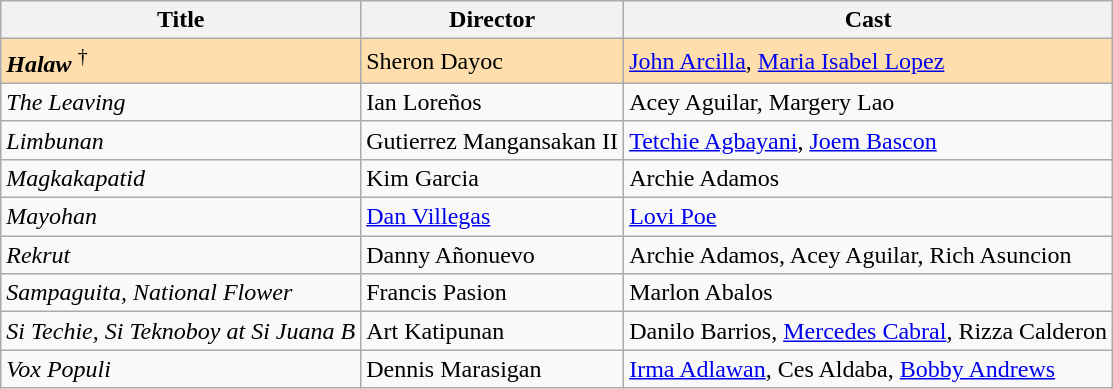<table class="wikitable">
<tr>
<th>Title</th>
<th>Director</th>
<th>Cast</th>
</tr>
<tr style="background:#FFDEAD;">
<td><strong><em>Halaw</em></strong>   <sup>†</sup></td>
<td>Sheron Dayoc</td>
<td><a href='#'>John Arcilla</a>, <a href='#'>Maria Isabel Lopez</a></td>
</tr>
<tr>
<td><em>The Leaving</em></td>
<td>Ian Loreños</td>
<td>Acey Aguilar, Margery Lao</td>
</tr>
<tr>
<td><em>Limbunan</em></td>
<td>Gutierrez Mangansakan II</td>
<td><a href='#'>Tetchie Agbayani</a>, <a href='#'>Joem Bascon</a></td>
</tr>
<tr>
<td><em>Magkakapatid</em></td>
<td>Kim Garcia</td>
<td>Archie Adamos</td>
</tr>
<tr>
<td><em>Mayohan</em></td>
<td><a href='#'>Dan Villegas</a></td>
<td><a href='#'>Lovi Poe</a></td>
</tr>
<tr>
<td><em>Rekrut</em></td>
<td>Danny Añonuevo</td>
<td>Archie Adamos, Acey Aguilar, Rich Asuncion</td>
</tr>
<tr>
<td><em>Sampaguita, National Flower </em></td>
<td>Francis Pasion</td>
<td>Marlon Abalos</td>
</tr>
<tr>
<td><em>Si Techie, Si Teknoboy at Si Juana B</em></td>
<td>Art Katipunan</td>
<td>Danilo Barrios, <a href='#'>Mercedes Cabral</a>, Rizza Calderon</td>
</tr>
<tr>
<td><em>Vox Populi</em></td>
<td>Dennis Marasigan</td>
<td><a href='#'>Irma Adlawan</a>, Ces Aldaba, <a href='#'>Bobby Andrews</a></td>
</tr>
</table>
